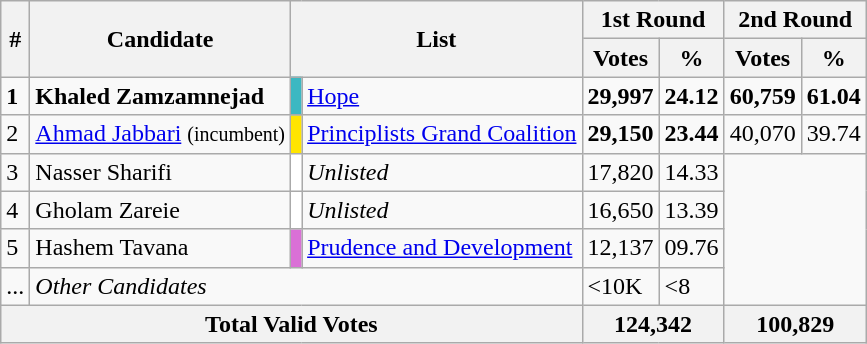<table class="wikitable">
<tr>
<th rowspan="2">#</th>
<th rowspan="2">Candidate</th>
<th rowspan="2" colspan="2">List</th>
<th colspan="2">1st Round</th>
<th colspan="2">2nd Round</th>
</tr>
<tr>
<th>Votes</th>
<th>%</th>
<th>Votes</th>
<th>%</th>
</tr>
<tr>
<td><strong>1</strong></td>
<td><strong>Khaled Zamzamnejad</strong></td>
<td style="background:#3cb8c2"></td>
<td><a href='#'>Hope</a></td>
<td><strong>29,997</strong></td>
<td><strong>24.12</strong></td>
<td><strong>60,759</strong></td>
<td><strong>61.04</strong></td>
</tr>
<tr>
<td>2</td>
<td><a href='#'>Ahmad Jabbari</a> <small>(incumbent)</small></td>
<td style="background:#ffe500"></td>
<td><a href='#'>Principlists Grand Coalition</a></td>
<td><strong>29,150</strong></td>
<td><strong>23.44</strong></td>
<td>40,070</td>
<td>39.74</td>
</tr>
<tr>
<td>3</td>
<td>Nasser Sharifi</td>
<td style="background:#FFFFFF"></td>
<td><em>Unlisted</em></td>
<td>17,820</td>
<td>14.33</td>
<td rowspan="4" colspan="2"></td>
</tr>
<tr>
<td>4</td>
<td>Gholam Zareie</td>
<td style="background:#FFFFFF"></td>
<td><em>Unlisted</em></td>
<td>16,650</td>
<td>13.39</td>
</tr>
<tr>
<td>5</td>
<td>Hashem Tavana</td>
<td style="background:#DA70D6"></td>
<td><a href='#'>Prudence and Development</a></td>
<td>12,137</td>
<td>09.76</td>
</tr>
<tr>
<td>...</td>
<td colspan="3"><em>Other Candidates</em></td>
<td><10K</td>
<td><8</td>
</tr>
<tr>
<th colspan="4">Total Valid Votes</th>
<th colspan="2">124,342</th>
<th colspan="2">100,829</th>
</tr>
</table>
